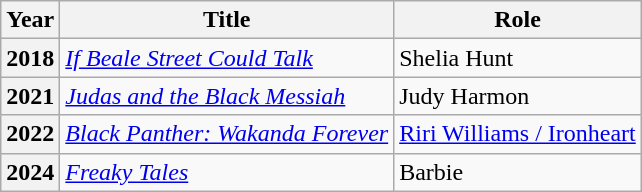<table class="wikitable plainrowheaders">
<tr>
<th>Year</th>
<th>Title</th>
<th>Role</th>
</tr>
<tr>
<th>2018</th>
<td><em><a href='#'>If Beale Street Could Talk</a></em></td>
<td>Shelia Hunt</td>
</tr>
<tr>
<th>2021</th>
<td><em><a href='#'>Judas and the Black Messiah</a></em></td>
<td>Judy Harmon</td>
</tr>
<tr>
<th>2022</th>
<td><em><a href='#'>Black Panther: Wakanda Forever</a></em></td>
<td><a href='#'>Riri Williams / Ironheart</a></td>
</tr>
<tr>
<th>2024</th>
<td><em><a href='#'>Freaky Tales</a></em></td>
<td>Barbie</td>
</tr>
</table>
